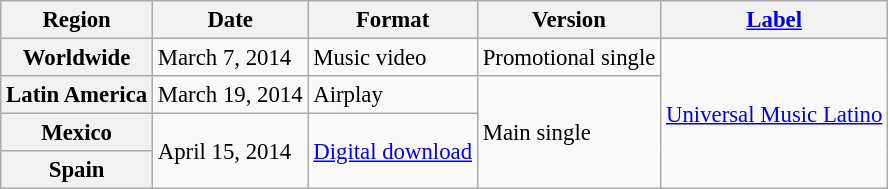<table class="wikitable plainrowheaders" style="font-size:95%;">
<tr>
<th scope="col">Region</th>
<th>Date</th>
<th>Format</th>
<th>Version</th>
<th><a href='#'>Label</a></th>
</tr>
<tr>
<th scope="row">Worldwide</th>
<td>March 7, 2014</td>
<td>Music video</td>
<td>Promotional single</td>
<td rowspan="4"><a href='#'>Universal Music Latino</a></td>
</tr>
<tr>
<th scope="row">Latin America</th>
<td>March 19, 2014</td>
<td>Airplay</td>
<td rowspan="3">Main single</td>
</tr>
<tr>
<th scope="row">Mexico</th>
<td rowspan="2">April 15, 2014</td>
<td rowspan="2"><a href='#'>Digital download</a></td>
</tr>
<tr>
<th scope="row">Spain</th>
</tr>
</table>
